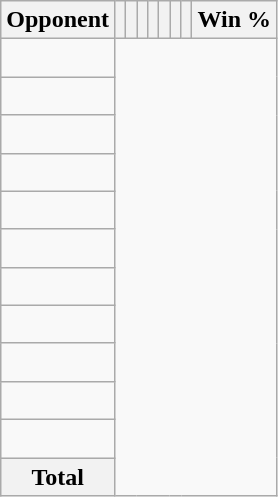<table class="wikitable sortable collapsible collapsed" style="text-align: center;">
<tr>
<th>Opponent</th>
<th></th>
<th></th>
<th></th>
<th></th>
<th></th>
<th></th>
<th></th>
<th>Win %</th>
</tr>
<tr>
<td align="left"><br></td>
</tr>
<tr>
<td align="left"><br></td>
</tr>
<tr>
<td align="left"><br></td>
</tr>
<tr>
<td align="left"><br></td>
</tr>
<tr>
<td align="left"><br></td>
</tr>
<tr>
<td align="left"><br></td>
</tr>
<tr>
<td align="left"><br></td>
</tr>
<tr>
<td align="left"><br></td>
</tr>
<tr>
<td align="left"><br></td>
</tr>
<tr>
<td align="left"><br></td>
</tr>
<tr>
<td align="left"><br></td>
</tr>
<tr class="sortbottom">
<th>Total<br></th>
</tr>
</table>
